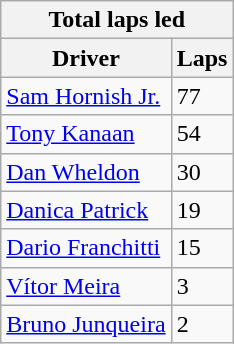<table class="wikitable">
<tr>
<th colspan=2>Total laps led</th>
</tr>
<tr>
<th>Driver</th>
<th>Laps</th>
</tr>
<tr>
<td><a href='#'>Sam Hornish Jr.</a></td>
<td>77</td>
</tr>
<tr>
<td><a href='#'>Tony Kanaan</a></td>
<td>54</td>
</tr>
<tr>
<td><a href='#'>Dan Wheldon</a></td>
<td>30</td>
</tr>
<tr>
<td><a href='#'>Danica Patrick</a></td>
<td>19</td>
</tr>
<tr>
<td><a href='#'>Dario Franchitti</a></td>
<td>15</td>
</tr>
<tr>
<td><a href='#'>Vítor Meira</a></td>
<td>3</td>
</tr>
<tr>
<td><a href='#'>Bruno Junqueira</a></td>
<td>2</td>
</tr>
</table>
